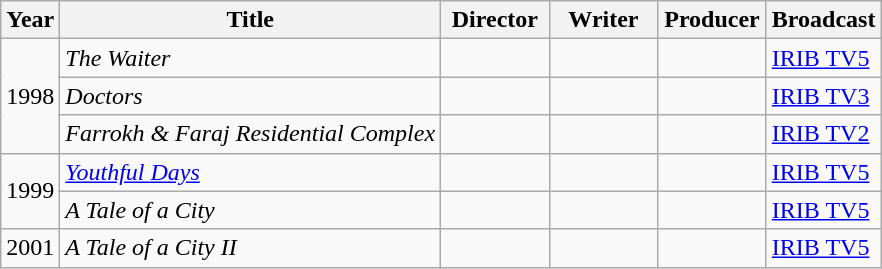<table class="wikitable">
<tr>
<th>Year</th>
<th>Title</th>
<th width=65>Director</th>
<th width=65>Writer</th>
<th width=65>Producer</th>
<th>Broadcast</th>
</tr>
<tr>
<td rowspan=3>1998</td>
<td><em>The Waiter</em></td>
<td></td>
<td></td>
<td></td>
<td><a href='#'>IRIB TV5</a></td>
</tr>
<tr>
<td><em>Doctors</em></td>
<td></td>
<td></td>
<td></td>
<td><a href='#'>IRIB TV3</a></td>
</tr>
<tr>
<td><em>Farrokh & Faraj Residential Complex</em></td>
<td></td>
<td></td>
<td></td>
<td><a href='#'>IRIB TV2</a></td>
</tr>
<tr>
<td rowspan=2>1999</td>
<td><em><a href='#'>Youthful Days</a></em></td>
<td></td>
<td></td>
<td></td>
<td><a href='#'>IRIB TV5</a></td>
</tr>
<tr>
<td><em>A Tale of a City</em></td>
<td></td>
<td></td>
<td></td>
<td><a href='#'>IRIB TV5</a></td>
</tr>
<tr>
<td>2001</td>
<td><em>A Tale of a City II</em></td>
<td></td>
<td></td>
<td></td>
<td><a href='#'>IRIB TV5</a></td>
</tr>
</table>
